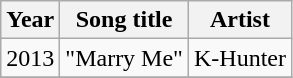<table class="wikitable">
<tr>
<th>Year</th>
<th>Song title</th>
<th>Artist</th>
</tr>
<tr>
<td>2013</td>
<td>"Marry Me"</td>
<td>K-Hunter</td>
</tr>
<tr>
</tr>
</table>
